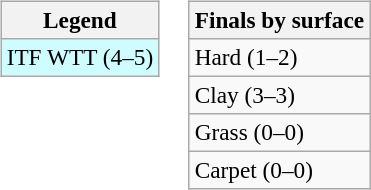<table>
<tr style="vertical-align:top">
<td><br><table class="wikitable" style=font-size:97%>
<tr>
<th>Legend</th>
</tr>
<tr style="background:#cffcff;">
<td>ITF WTT (4–5)</td>
</tr>
</table>
</td>
<td><br><table class="wikitable" style=font-size:97%>
<tr>
<th>Finals by surface</th>
</tr>
<tr>
<td>Hard (1–2)</td>
</tr>
<tr>
<td>Clay (3–3)</td>
</tr>
<tr>
<td>Grass (0–0)</td>
</tr>
<tr>
<td>Carpet (0–0)</td>
</tr>
</table>
</td>
</tr>
</table>
